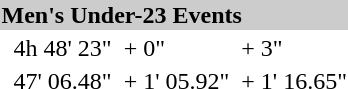<table>
<tr bgcolor="#cccccc">
<td colspan=7><strong>Men's Under-23 Events</strong></td>
</tr>
<tr>
<td><br></td>
<td></td>
<td>4h 48' 23"</td>
<td></td>
<td>+ 0"</td>
<td></td>
<td>+ 3"</td>
</tr>
<tr>
<td><br></td>
<td></td>
<td>47' 06.48"</td>
<td></td>
<td>+ 1' 05.92"</td>
<td></td>
<td>+ 1' 16.65"</td>
</tr>
</table>
